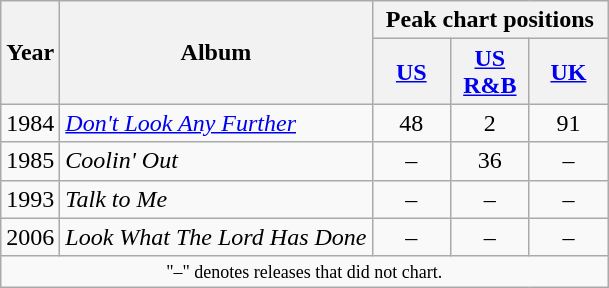<table class="wikitable">
<tr>
<th rowspan="2"><strong>Year</strong></th>
<th rowspan="2"><strong>Album</strong></th>
<th colspan="3">Peak chart positions</th>
</tr>
<tr>
<th style="width:45px;"><strong><a href='#'>US</a></strong><br></th>
<th style="width:45px;"><strong><a href='#'>US R&B</a></strong><br></th>
<th style="width:45px;"><a href='#'>UK</a><br></th>
</tr>
<tr>
<td rowspan="1">1984</td>
<td><em><a href='#'>Don't Look Any Further</a></em></td>
<td style="text-align:center;">48</td>
<td style="text-align:center;">2</td>
<td style="text-align:center;">91</td>
</tr>
<tr>
<td rowspan="1">1985</td>
<td><em>Coolin' Out</em></td>
<td style="text-align:center;">–</td>
<td style="text-align:center;">36</td>
<td style="text-align:center;">–</td>
</tr>
<tr>
<td rowspan="1">1993</td>
<td><em>Talk to Me</em></td>
<td style="text-align:center;">–</td>
<td style="text-align:center;">–</td>
<td style="text-align:center;">–</td>
</tr>
<tr>
<td rowspan="1">2006</td>
<td><em>Look What The Lord Has Done</em></td>
<td style="text-align:center;">–</td>
<td style="text-align:center;">–</td>
<td style="text-align:center;">–</td>
</tr>
<tr>
<td colspan="7" style="text-align:center; font-size:9pt;">"–" denotes releases that did not chart.</td>
</tr>
</table>
